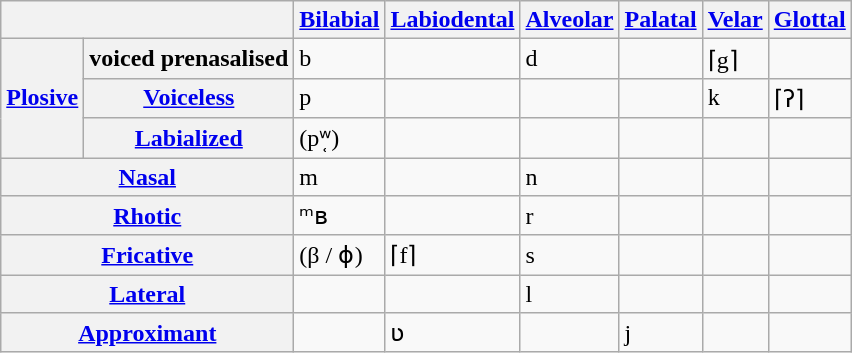<table class="wikitable">
<tr>
<th colspan="2"></th>
<th><a href='#'>Bilabial</a></th>
<th><a href='#'>Labiodental</a></th>
<th><a href='#'>Alveolar</a></th>
<th><a href='#'>Palatal</a></th>
<th><a href='#'>Velar</a></th>
<th><a href='#'>Glottal</a></th>
</tr>
<tr>
<th rowspan="3"><a href='#'>Plosive</a></th>
<th>voiced prenasalised</th>
<td>b</td>
<td></td>
<td>d</td>
<td></td>
<td>⌈g⌉</td>
<td></td>
</tr>
<tr>
<th><a href='#'>Voiceless</a></th>
<td>p</td>
<td></td>
<td></td>
<td></td>
<td>k</td>
<td>⌈ʔ⌉</td>
</tr>
<tr>
<th><a href='#'>Labialized</a></th>
<td>(pʷ̜)</td>
<td></td>
<td></td>
<td></td>
<td></td>
<td></td>
</tr>
<tr>
<th colspan="2"><a href='#'>Nasal</a></th>
<td>m</td>
<td></td>
<td>n</td>
<td></td>
<td></td>
<td></td>
</tr>
<tr>
<th colspan="2"><a href='#'>Rhotic</a></th>
<td>ᵐʙ</td>
<td></td>
<td>r</td>
<td></td>
<td></td>
<td></td>
</tr>
<tr>
<th colspan="2"><a href='#'>Fricative</a></th>
<td>(β / ɸ)</td>
<td>⌈f⌉</td>
<td>s</td>
<td></td>
<td></td>
<td></td>
</tr>
<tr>
<th colspan="2"><a href='#'>Lateral</a></th>
<td></td>
<td></td>
<td>l</td>
<td></td>
<td></td>
<td></td>
</tr>
<tr>
<th colspan="2"><a href='#'>Approximant</a></th>
<td></td>
<td>ʋ</td>
<td></td>
<td>j</td>
<td></td>
<td></td>
</tr>
</table>
